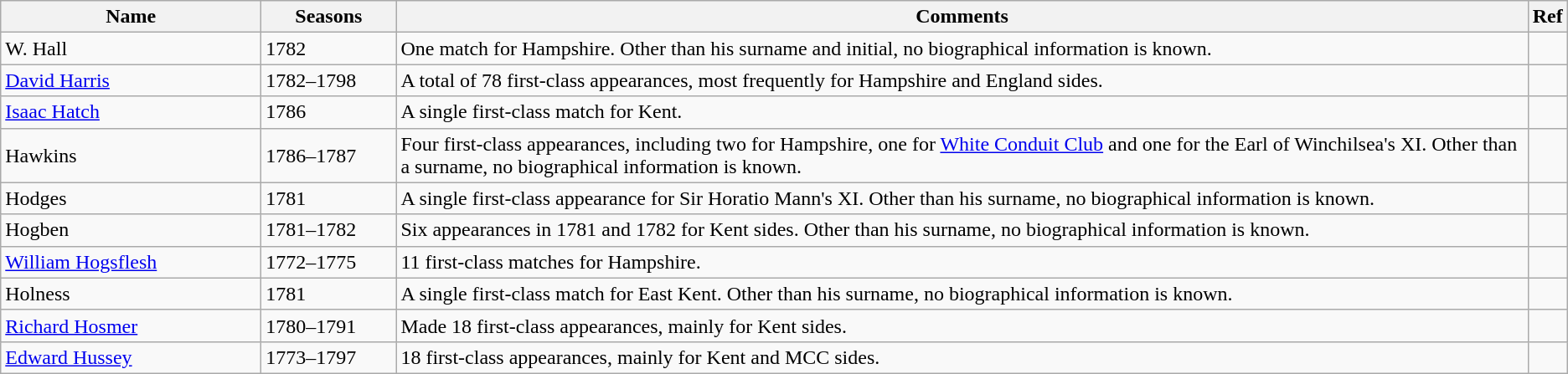<table class="wikitable">
<tr>
<th style="width:200px">Name</th>
<th style="width: 100px">Seasons</th>
<th>Comments</th>
<th>Ref</th>
</tr>
<tr>
<td>W. Hall</td>
<td>1782</td>
<td>One match for Hampshire. Other than his surname and initial, no biographical information is known.</td>
<td></td>
</tr>
<tr>
<td><a href='#'>David Harris</a></td>
<td>1782–1798</td>
<td>A total of 78 first-class appearances, most frequently for Hampshire and England sides.</td>
<td></td>
</tr>
<tr>
<td><a href='#'>Isaac Hatch</a></td>
<td>1786</td>
<td>A single first-class match for Kent.</td>
<td></td>
</tr>
<tr>
<td>Hawkins</td>
<td>1786–1787</td>
<td>Four first-class appearances, including two for Hampshire, one for <a href='#'>White Conduit Club</a> and one for the Earl of Winchilsea's XI. Other than a surname, no biographical information is known.</td>
<td></td>
</tr>
<tr>
<td>Hodges</td>
<td>1781</td>
<td>A single first-class appearance for Sir Horatio Mann's XI. Other than his surname, no biographical information is known.</td>
<td></td>
</tr>
<tr>
<td>Hogben</td>
<td>1781–1782</td>
<td>Six appearances in 1781 and 1782 for Kent sides. Other than his surname, no biographical information is known.</td>
<td></td>
</tr>
<tr>
<td><a href='#'>William Hogsflesh</a></td>
<td>1772–1775</td>
<td>11 first-class matches for Hampshire.</td>
<td></td>
</tr>
<tr>
<td>Holness</td>
<td>1781</td>
<td>A single first-class match for East Kent. Other than his surname, no biographical information is known.</td>
<td></td>
</tr>
<tr>
<td><a href='#'>Richard Hosmer</a></td>
<td>1780–1791</td>
<td>Made 18 first-class appearances, mainly for Kent sides.</td>
<td></td>
</tr>
<tr>
<td><a href='#'>Edward Hussey</a></td>
<td>1773–1797</td>
<td>18 first-class appearances, mainly for Kent and MCC sides.</td>
<td></td>
</tr>
</table>
